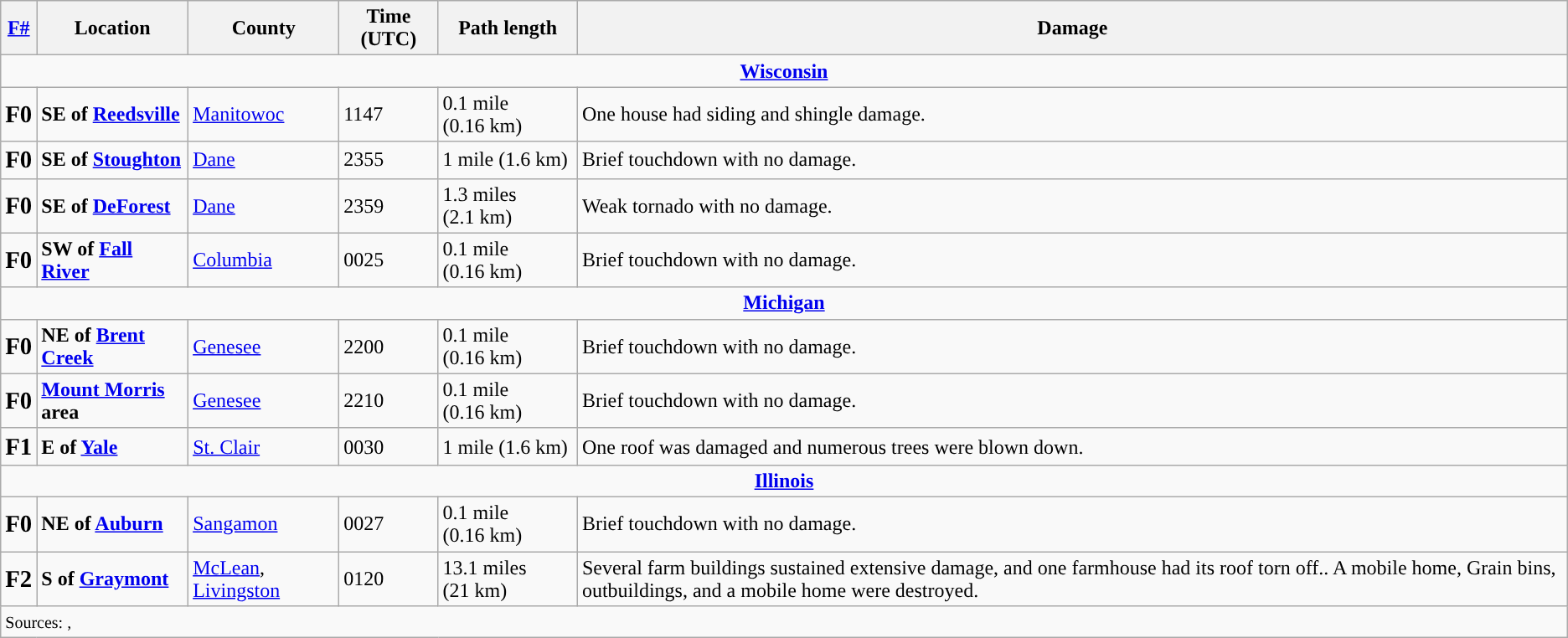<table class="wikitable">
<tr>
<th><strong><a href='#'>F#</a></strong></th>
<th><strong>Location</strong></th>
<th><strong>County</strong></th>
<th><strong>Time (UTC)</strong></th>
<th><strong>Path length</strong></th>
<th><strong>Damage</strong></th>
</tr>
<tr>
<td colspan="7" align=center><strong><a href='#'>Wisconsin</a></strong></td>
</tr>
<tr>
<td><big><strong>F0</strong></big></td>
<td><strong>SE of <a href='#'>Reedsville</a></strong></td>
<td><a href='#'>Manitowoc</a></td>
<td>1147</td>
<td>0.1 mile (0.16 km)</td>
<td>One house had siding and shingle damage.</td>
</tr>
<tr>
<td><big><strong>F0</strong></big></td>
<td><strong>SE of <a href='#'>Stoughton</a></strong></td>
<td><a href='#'>Dane</a></td>
<td>2355</td>
<td>1 mile (1.6 km)</td>
<td>Brief touchdown with no damage.</td>
</tr>
<tr>
<td><big><strong>F0</strong></big></td>
<td><strong>SE of <a href='#'>DeForest</a></strong></td>
<td><a href='#'>Dane</a></td>
<td>2359</td>
<td>1.3 miles (2.1 km)</td>
<td>Weak tornado with no damage.</td>
</tr>
<tr>
<td><big><strong>F0</strong></big></td>
<td><strong>SW of <a href='#'>Fall River</a></strong></td>
<td><a href='#'>Columbia</a></td>
<td>0025</td>
<td>0.1 mile (0.16 km)</td>
<td>Brief touchdown with no damage.</td>
</tr>
<tr>
<td colspan="7" align=center><strong><a href='#'>Michigan</a></strong></td>
</tr>
<tr>
<td><big><strong>F0</strong></big></td>
<td><strong>NE of <a href='#'>Brent Creek</a></strong></td>
<td><a href='#'>Genesee</a></td>
<td>2200</td>
<td>0.1 mile (0.16 km)</td>
<td>Brief touchdown with no damage.</td>
</tr>
<tr>
<td><big><strong>F0</strong></big></td>
<td><strong><a href='#'>Mount Morris</a> area</strong></td>
<td><a href='#'>Genesee</a></td>
<td>2210</td>
<td>0.1 mile (0.16 km)</td>
<td>Brief touchdown with no damage.</td>
</tr>
<tr>
<td><big><strong>F1</strong></big></td>
<td><strong>E of <a href='#'>Yale</a></strong></td>
<td><a href='#'>St. Clair</a></td>
<td>0030</td>
<td>1 mile (1.6 km)</td>
<td>One roof was damaged and numerous trees were blown down.</td>
</tr>
<tr>
<td colspan="7" align=center><strong><a href='#'>Illinois</a></strong></td>
</tr>
<tr>
<td><big><strong>F0</strong></big></td>
<td><strong>NE of <a href='#'>Auburn</a></strong></td>
<td><a href='#'>Sangamon</a></td>
<td>0027</td>
<td>0.1 mile (0.16 km)</td>
<td>Brief touchdown with no damage.</td>
</tr>
<tr>
<td><big><strong>F2</strong></big></td>
<td><strong>S of <a href='#'>Graymont</a></strong></td>
<td><a href='#'>McLean</a>, <a href='#'>Livingston</a></td>
<td>0120</td>
<td>13.1 miles (21 km)</td>
<td>Several farm buildings sustained extensive damage, and one farmhouse had its roof torn off.. A mobile home, Grain bins, outbuildings, and a mobile home were destroyed.</td>
</tr>
<tr>
<td colspan="7"><small>Sources: , </small></td>
</tr>
</table>
